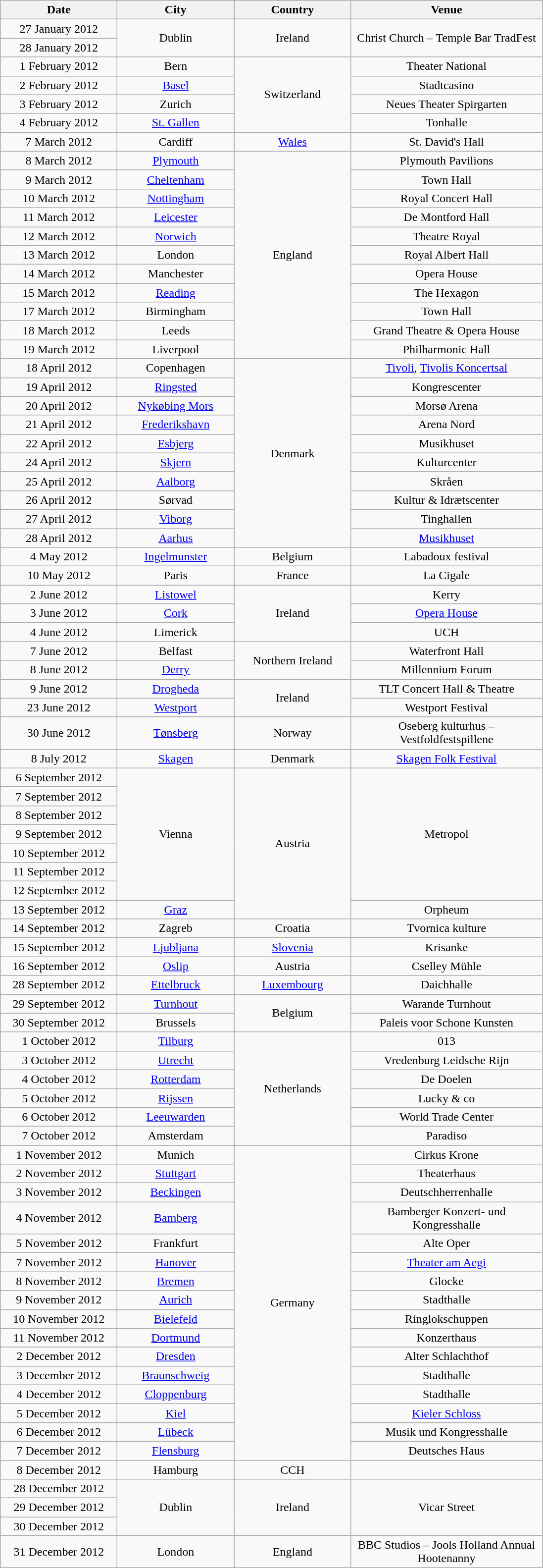<table class="wikitable" style="text-align:center;">
<tr>
<th style="width:150px;">Date</th>
<th style="width:150px;">City</th>
<th style="width:150px;">Country</th>
<th style="width:250px;">Venue</th>
</tr>
<tr>
<td>27 January 2012</td>
<td rowspan="2">Dublin</td>
<td rowspan="2">Ireland</td>
<td rowspan="2">Christ Church – Temple Bar TradFest</td>
</tr>
<tr>
<td>28 January 2012</td>
</tr>
<tr>
<td>1 February 2012</td>
<td>Bern</td>
<td rowspan="4">Switzerland</td>
<td>Theater National</td>
</tr>
<tr>
<td>2 February 2012</td>
<td><a href='#'>Basel</a></td>
<td>Stadtcasino</td>
</tr>
<tr>
<td>3 February 2012</td>
<td>Zurich</td>
<td>Neues Theater Spirgarten</td>
</tr>
<tr>
<td>4 February 2012</td>
<td><a href='#'>St. Gallen</a></td>
<td>Tonhalle</td>
</tr>
<tr>
<td>7 March 2012</td>
<td>Cardiff</td>
<td><a href='#'>Wales</a></td>
<td>St. David's Hall</td>
</tr>
<tr>
<td>8 March 2012</td>
<td><a href='#'>Plymouth</a></td>
<td rowspan="11">England</td>
<td>Plymouth Pavilions</td>
</tr>
<tr>
<td>9 March 2012</td>
<td><a href='#'>Cheltenham</a></td>
<td>Town Hall</td>
</tr>
<tr>
<td>10 March 2012</td>
<td><a href='#'>Nottingham</a></td>
<td>Royal Concert Hall</td>
</tr>
<tr>
<td>11 March 2012</td>
<td><a href='#'>Leicester</a></td>
<td>De Montford Hall</td>
</tr>
<tr>
<td>12 March 2012</td>
<td><a href='#'>Norwich</a></td>
<td>Theatre Royal</td>
</tr>
<tr>
<td>13 March 2012</td>
<td>London</td>
<td>Royal Albert Hall</td>
</tr>
<tr>
<td>14 March 2012</td>
<td>Manchester</td>
<td>Opera House</td>
</tr>
<tr>
<td>15 March 2012</td>
<td><a href='#'>Reading</a></td>
<td>The Hexagon</td>
</tr>
<tr>
<td>17 March 2012</td>
<td>Birmingham</td>
<td>Town Hall</td>
</tr>
<tr>
<td>18 March 2012</td>
<td>Leeds</td>
<td>Grand Theatre & Opera House</td>
</tr>
<tr>
<td>19 March 2012</td>
<td>Liverpool</td>
<td>Philharmonic Hall</td>
</tr>
<tr>
<td>18 April 2012</td>
<td>Copenhagen</td>
<td rowspan="10">Denmark</td>
<td><a href='#'>Tivoli</a>, <a href='#'>Tivolis Koncertsal</a></td>
</tr>
<tr>
<td>19 April 2012</td>
<td><a href='#'>Ringsted</a></td>
<td>Kongrescenter</td>
</tr>
<tr>
<td>20 April 2012</td>
<td><a href='#'>Nykøbing Mors</a></td>
<td>Morsø Arena</td>
</tr>
<tr>
<td>21 April 2012</td>
<td><a href='#'>Frederikshavn</a></td>
<td>Arena Nord</td>
</tr>
<tr>
<td>22 April 2012</td>
<td><a href='#'>Esbjerg</a></td>
<td>Musikhuset</td>
</tr>
<tr>
<td>24 April 2012</td>
<td><a href='#'>Skjern</a></td>
<td>Kulturcenter</td>
</tr>
<tr>
<td>25 April 2012</td>
<td><a href='#'>Aalborg</a></td>
<td>Skråen</td>
</tr>
<tr>
<td>26 April 2012</td>
<td>Sørvad</td>
<td>Kultur & Idrætscenter</td>
</tr>
<tr>
<td>27 April 2012</td>
<td><a href='#'>Viborg</a></td>
<td>Tinghallen</td>
</tr>
<tr>
<td>28 April 2012</td>
<td><a href='#'>Aarhus</a></td>
<td><a href='#'>Musikhuset</a></td>
</tr>
<tr>
<td>4 May 2012</td>
<td><a href='#'>Ingelmunster</a></td>
<td>Belgium</td>
<td>Labadoux festival</td>
</tr>
<tr>
<td>10 May 2012</td>
<td>Paris</td>
<td>France</td>
<td>La Cigale</td>
</tr>
<tr>
<td>2 June 2012</td>
<td><a href='#'>Listowel</a></td>
<td rowspan="3">Ireland</td>
<td>Kerry</td>
</tr>
<tr>
<td>3 June 2012</td>
<td><a href='#'>Cork</a></td>
<td><a href='#'>Opera House</a></td>
</tr>
<tr>
<td>4 June 2012</td>
<td>Limerick</td>
<td>UCH</td>
</tr>
<tr>
<td>7 June 2012</td>
<td>Belfast</td>
<td rowspan="2">Northern Ireland</td>
<td>Waterfront Hall</td>
</tr>
<tr>
<td>8 June 2012</td>
<td><a href='#'>Derry</a></td>
<td>Millennium Forum</td>
</tr>
<tr>
<td>9 June 2012</td>
<td><a href='#'>Drogheda</a></td>
<td rowspan="2">Ireland</td>
<td>TLT Concert Hall & Theatre</td>
</tr>
<tr>
<td>23 June 2012</td>
<td><a href='#'>Westport</a></td>
<td>Westport Festival</td>
</tr>
<tr>
<td>30 June 2012</td>
<td><a href='#'>Tønsberg</a></td>
<td>Norway</td>
<td>Oseberg kulturhus – Vestfoldfestspillene</td>
</tr>
<tr>
<td>8 July 2012</td>
<td><a href='#'>Skagen</a></td>
<td>Denmark</td>
<td><a href='#'>Skagen Folk Festival</a></td>
</tr>
<tr>
<td>6 September 2012</td>
<td rowspan="7">Vienna</td>
<td rowspan="8">Austria</td>
<td rowspan="7">Metropol</td>
</tr>
<tr>
<td>7 September 2012</td>
</tr>
<tr>
<td>8 September 2012</td>
</tr>
<tr>
<td>9 September 2012</td>
</tr>
<tr>
<td>10 September 2012</td>
</tr>
<tr>
<td>11 September 2012</td>
</tr>
<tr>
<td>12 September 2012</td>
</tr>
<tr>
<td>13 September 2012</td>
<td><a href='#'>Graz</a></td>
<td>Orpheum</td>
</tr>
<tr>
<td>14 September 2012</td>
<td>Zagreb</td>
<td>Croatia</td>
<td>Tvornica kulture</td>
</tr>
<tr>
<td>15 September 2012</td>
<td><a href='#'>Ljubljana</a></td>
<td><a href='#'>Slovenia</a></td>
<td>Krisanke</td>
</tr>
<tr>
<td>16 September 2012</td>
<td><a href='#'>Oslip</a></td>
<td>Austria</td>
<td>Cselley Mühle</td>
</tr>
<tr>
<td>28 September 2012</td>
<td><a href='#'>Ettelbruck</a></td>
<td><a href='#'>Luxembourg</a></td>
<td>Daichhalle</td>
</tr>
<tr>
<td>29 September 2012</td>
<td><a href='#'>Turnhout</a></td>
<td rowspan="2">Belgium</td>
<td>Warande Turnhout</td>
</tr>
<tr>
<td>30 September 2012</td>
<td>Brussels</td>
<td>Paleis voor Schone Kunsten</td>
</tr>
<tr>
<td>1 October 2012</td>
<td><a href='#'>Tilburg</a></td>
<td rowspan="6">Netherlands</td>
<td>013</td>
</tr>
<tr>
<td>3 October 2012</td>
<td><a href='#'>Utrecht</a></td>
<td>Vredenburg Leidsche Rijn</td>
</tr>
<tr>
<td>4 October 2012</td>
<td><a href='#'>Rotterdam</a></td>
<td>De Doelen</td>
</tr>
<tr>
<td>5 October 2012</td>
<td><a href='#'>Rijssen</a></td>
<td>Lucky & co</td>
</tr>
<tr>
<td>6 October 2012</td>
<td><a href='#'>Leeuwarden</a></td>
<td>World Trade Center</td>
</tr>
<tr>
<td>7 October 2012</td>
<td>Amsterdam</td>
<td>Paradiso</td>
</tr>
<tr>
<td>1 November 2012</td>
<td>Munich</td>
<td rowspan="17">Germany</td>
<td>Cirkus Krone</td>
</tr>
<tr>
<td>2 November 2012</td>
<td><a href='#'>Stuttgart</a></td>
<td>Theaterhaus</td>
</tr>
<tr>
<td>3 November 2012</td>
<td><a href='#'>Beckingen</a></td>
<td>Deutschherrenhalle</td>
</tr>
<tr>
<td>4 November 2012</td>
<td><a href='#'>Bamberg</a></td>
<td>Bamberger Konzert- und Kongresshalle</td>
</tr>
<tr>
<td>5 November 2012</td>
<td>Frankfurt</td>
<td>Alte Oper</td>
</tr>
<tr>
<td>7 November 2012</td>
<td><a href='#'>Hanover</a></td>
<td><a href='#'>Theater am Aegi</a></td>
</tr>
<tr>
<td>8 November 2012</td>
<td><a href='#'>Bremen</a></td>
<td>Glocke</td>
</tr>
<tr>
<td>9 November 2012</td>
<td><a href='#'>Aurich</a></td>
<td>Stadthalle</td>
</tr>
<tr>
<td>10 November 2012</td>
<td><a href='#'>Bielefeld</a></td>
<td>Ringlokschuppen</td>
</tr>
<tr>
<td>11 November 2012</td>
<td><a href='#'>Dortmund</a></td>
<td>Konzerthaus</td>
</tr>
<tr>
</tr>
<tr>
<td>2 December 2012</td>
<td><a href='#'>Dresden</a></td>
<td>Alter Schlachthof</td>
</tr>
<tr>
<td>3 December 2012</td>
<td><a href='#'>Braunschweig</a></td>
<td>Stadthalle</td>
</tr>
<tr>
<td>4 December 2012</td>
<td><a href='#'>Cloppenburg</a></td>
<td>Stadthalle</td>
</tr>
<tr>
<td>5 December 2012</td>
<td><a href='#'>Kiel</a></td>
<td><a href='#'>Kieler Schloss</a></td>
</tr>
<tr>
<td>6 December 2012</td>
<td><a href='#'>Lübeck</a></td>
<td>Musik und Kongresshalle</td>
</tr>
<tr>
<td>7 December 2012</td>
<td><a href='#'>Flensburg</a></td>
<td>Deutsches Haus</td>
</tr>
<tr>
<td>8 December 2012</td>
<td>Hamburg</td>
<td>CCH</td>
</tr>
<tr>
<td>28 December 2012</td>
<td rowspan="3">Dublin</td>
<td rowspan="3">Ireland</td>
<td rowspan="3">Vicar Street</td>
</tr>
<tr>
<td>29 December 2012</td>
</tr>
<tr>
<td>30 December 2012</td>
</tr>
<tr>
<td>31 December 2012</td>
<td>London</td>
<td>England</td>
<td>BBC Studios – Jools Holland Annual Hootenanny</td>
</tr>
</table>
